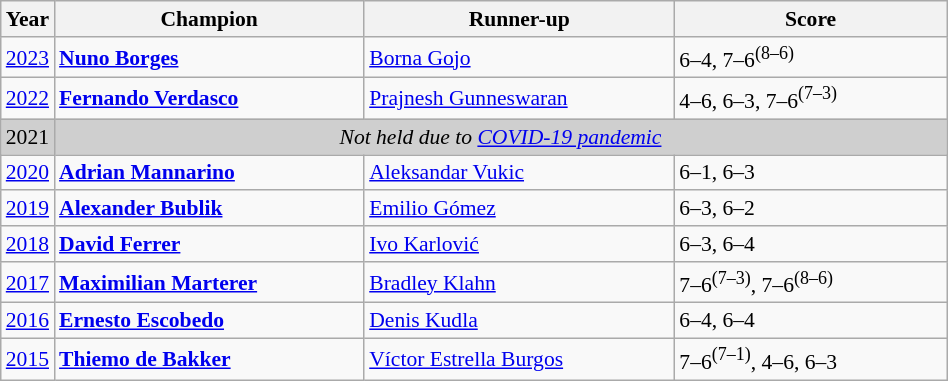<table class="wikitable" style="font-size:90%">
<tr>
<th>Year</th>
<th width="200">Champion</th>
<th width="200">Runner-up</th>
<th width="175">Score</th>
</tr>
<tr>
<td><a href='#'>2023</a></td>
<td> <strong><a href='#'>Nuno Borges</a></strong></td>
<td> <a href='#'>Borna Gojo</a></td>
<td>6–4, 7–6<sup>(8–6)</sup></td>
</tr>
<tr>
<td><a href='#'>2022</a></td>
<td> <strong><a href='#'>Fernando Verdasco</a></strong></td>
<td> <a href='#'>Prajnesh Gunneswaran</a></td>
<td>4–6, 6–3, 7–6<sup>(7–3)</sup></td>
</tr>
<tr>
<td style="background:#cfcfcf">2021</td>
<td colspan=3 align=center style="background:#cfcfcf"><em>Not held due to <a href='#'>COVID-19 pandemic</a></em></td>
</tr>
<tr>
<td><a href='#'>2020</a></td>
<td> <strong><a href='#'>Adrian Mannarino</a></strong></td>
<td> <a href='#'>Aleksandar Vukic</a></td>
<td>6–1, 6–3</td>
</tr>
<tr>
<td><a href='#'>2019</a></td>
<td> <strong><a href='#'>Alexander Bublik</a></strong></td>
<td> <a href='#'>Emilio Gómez</a></td>
<td>6–3, 6–2</td>
</tr>
<tr>
<td><a href='#'>2018</a></td>
<td> <strong><a href='#'>David Ferrer</a></strong></td>
<td> <a href='#'>Ivo Karlović</a></td>
<td>6–3, 6–4</td>
</tr>
<tr>
<td><a href='#'>2017</a></td>
<td> <strong><a href='#'>Maximilian Marterer</a></strong></td>
<td> <a href='#'>Bradley Klahn</a></td>
<td>7–6<sup>(7–3)</sup>, 7–6<sup>(8–6)</sup></td>
</tr>
<tr>
<td><a href='#'>2016</a></td>
<td> <strong><a href='#'>Ernesto Escobedo</a></strong></td>
<td> <a href='#'>Denis Kudla</a></td>
<td>6–4, 6–4</td>
</tr>
<tr>
<td><a href='#'>2015</a></td>
<td> <strong><a href='#'>Thiemo de Bakker</a></strong></td>
<td> <a href='#'>Víctor Estrella Burgos</a></td>
<td>7–6<sup>(7–1)</sup>, 4–6, 6–3</td>
</tr>
</table>
